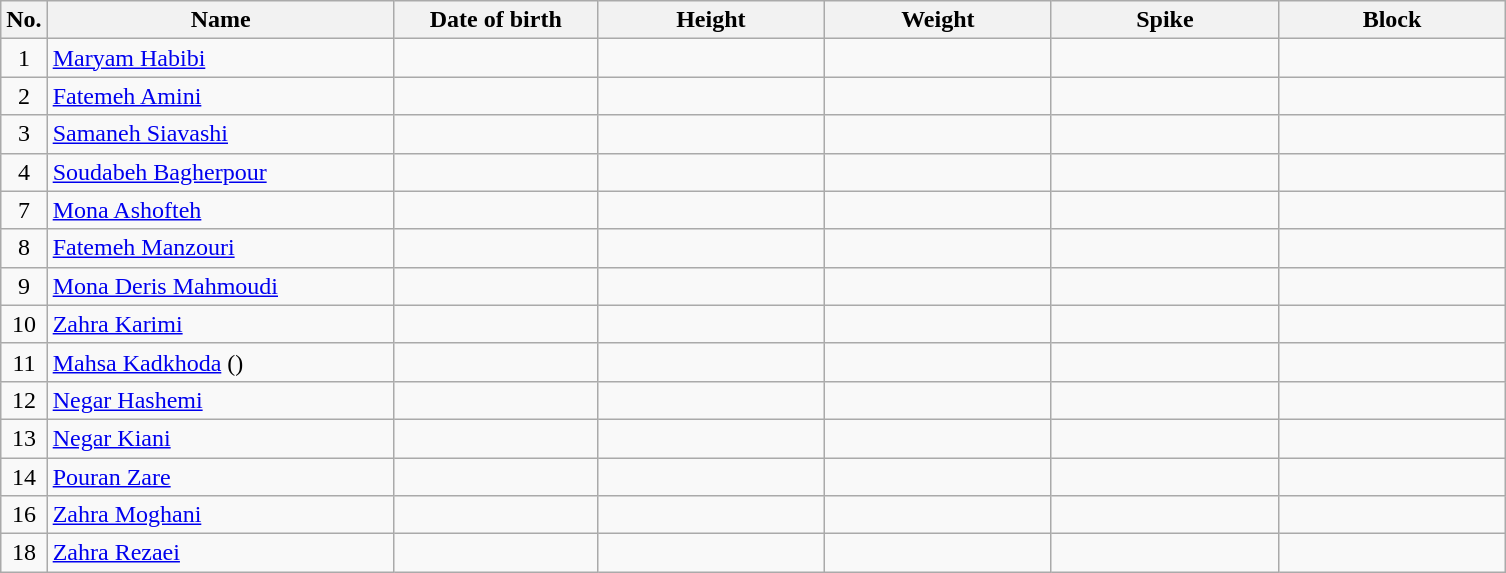<table class="wikitable sortable" style="font-size:100%; text-align:center;">
<tr>
<th>No.</th>
<th style="width:14em">Name</th>
<th style="width:8em">Date of birth</th>
<th style="width:9em">Height</th>
<th style="width:9em">Weight</th>
<th style="width:9em">Spike</th>
<th style="width:9em">Block</th>
</tr>
<tr>
<td>1</td>
<td align=left> <a href='#'>Maryam Habibi</a></td>
<td align=right></td>
<td></td>
<td></td>
<td></td>
<td></td>
</tr>
<tr>
<td>2</td>
<td align=left> <a href='#'>Fatemeh Amini</a></td>
<td align=right></td>
<td></td>
<td></td>
<td></td>
<td></td>
</tr>
<tr>
<td>3</td>
<td align=left> <a href='#'>Samaneh Siavashi</a></td>
<td align=right></td>
<td></td>
<td></td>
<td></td>
<td></td>
</tr>
<tr>
<td>4</td>
<td align=left> <a href='#'>Soudabeh Bagherpour</a></td>
<td align=right></td>
<td></td>
<td></td>
<td></td>
<td></td>
</tr>
<tr>
<td>7</td>
<td align=left> <a href='#'>Mona Ashofteh</a></td>
<td align=right></td>
<td></td>
<td></td>
<td></td>
<td></td>
</tr>
<tr>
<td>8</td>
<td align=left> <a href='#'>Fatemeh Manzouri</a></td>
<td align=right></td>
<td></td>
<td></td>
<td></td>
<td></td>
</tr>
<tr>
<td>9</td>
<td align=left> <a href='#'>Mona Deris Mahmoudi</a></td>
<td align=right></td>
<td></td>
<td></td>
<td></td>
<td></td>
</tr>
<tr>
<td>10</td>
<td align=left> <a href='#'>Zahra Karimi</a></td>
<td align=right></td>
<td></td>
<td></td>
<td></td>
<td></td>
</tr>
<tr>
<td>11</td>
<td align=left> <a href='#'>Mahsa Kadkhoda</a> ()</td>
<td align=right></td>
<td></td>
<td></td>
<td></td>
<td></td>
</tr>
<tr>
<td>12</td>
<td align=left> <a href='#'>Negar Hashemi</a></td>
<td align=right></td>
<td></td>
<td></td>
<td></td>
<td></td>
</tr>
<tr>
<td>13</td>
<td align=left> <a href='#'>Negar Kiani</a></td>
<td align=right></td>
<td></td>
<td></td>
<td></td>
<td></td>
</tr>
<tr>
<td>14</td>
<td align=left> <a href='#'>Pouran Zare</a></td>
<td align=right></td>
<td></td>
<td></td>
<td></td>
<td></td>
</tr>
<tr>
<td>16</td>
<td align=left> <a href='#'>Zahra Moghani</a></td>
<td align=right></td>
<td></td>
<td></td>
<td></td>
<td></td>
</tr>
<tr>
<td>18</td>
<td align=left> <a href='#'>Zahra Rezaei</a></td>
<td align=right></td>
<td></td>
<td></td>
<td></td>
<td></td>
</tr>
</table>
